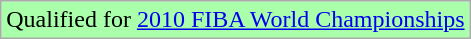<table class="wikitable">
<tr>
<td bgcolor="#aaffaa">Qualified for <a href='#'>2010 FIBA World Championships</a></td>
</tr>
</table>
